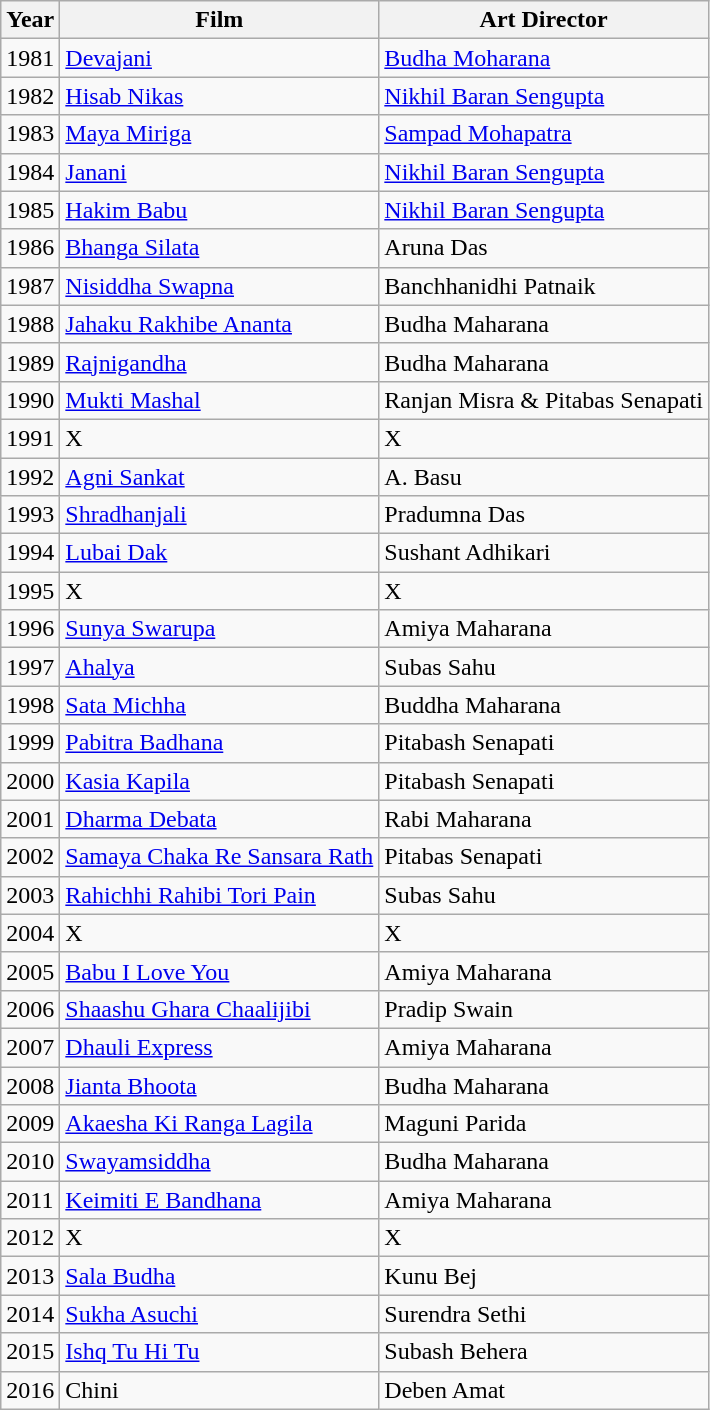<table class="wikitable sortable">
<tr>
<th>Year</th>
<th>Film</th>
<th>Art Director</th>
</tr>
<tr>
<td>1981</td>
<td><a href='#'>Devajani</a></td>
<td><a href='#'>Budha Moharana</a></td>
</tr>
<tr>
<td>1982</td>
<td><a href='#'>Hisab Nikas</a></td>
<td><a href='#'>Nikhil Baran Sengupta</a></td>
</tr>
<tr>
<td>1983</td>
<td><a href='#'>Maya Miriga</a></td>
<td><a href='#'>Sampad Mohapatra</a></td>
</tr>
<tr>
<td>1984</td>
<td><a href='#'>Janani</a></td>
<td><a href='#'>Nikhil Baran Sengupta</a></td>
</tr>
<tr>
<td>1985</td>
<td><a href='#'>Hakim Babu</a></td>
<td><a href='#'>Nikhil Baran Sengupta</a></td>
</tr>
<tr>
<td>1986</td>
<td><a href='#'>Bhanga Silata</a></td>
<td>Aruna Das</td>
</tr>
<tr>
<td>1987</td>
<td><a href='#'>Nisiddha Swapna</a></td>
<td>Banchhanidhi Patnaik</td>
</tr>
<tr>
<td>1988</td>
<td><a href='#'>Jahaku Rakhibe Ananta</a></td>
<td>Budha Maharana</td>
</tr>
<tr>
<td>1989</td>
<td><a href='#'>Rajnigandha</a></td>
<td>Budha Maharana</td>
</tr>
<tr>
<td>1990</td>
<td><a href='#'>Mukti Mashal</a></td>
<td>Ranjan Misra & Pitabas Senapati</td>
</tr>
<tr>
<td>1991</td>
<td>X</td>
<td>X</td>
</tr>
<tr>
<td>1992</td>
<td><a href='#'>Agni Sankat</a></td>
<td>A. Basu</td>
</tr>
<tr>
<td>1993</td>
<td><a href='#'>Shradhanjali</a></td>
<td>Pradumna Das</td>
</tr>
<tr>
<td>1994</td>
<td><a href='#'>Lubai Dak</a></td>
<td>Sushant Adhikari</td>
</tr>
<tr>
<td>1995</td>
<td>X</td>
<td>X</td>
</tr>
<tr>
<td>1996</td>
<td><a href='#'>Sunya Swarupa</a></td>
<td>Amiya Maharana</td>
</tr>
<tr>
<td>1997</td>
<td><a href='#'>Ahalya</a></td>
<td>Subas Sahu</td>
</tr>
<tr>
<td>1998</td>
<td><a href='#'>Sata Michha</a></td>
<td>Buddha Maharana</td>
</tr>
<tr>
<td>1999</td>
<td><a href='#'>Pabitra Badhana</a></td>
<td>Pitabash Senapati</td>
</tr>
<tr>
<td>2000</td>
<td><a href='#'>Kasia Kapila</a></td>
<td>Pitabash Senapati</td>
</tr>
<tr>
<td>2001</td>
<td><a href='#'>Dharma Debata</a></td>
<td>Rabi Maharana</td>
</tr>
<tr>
<td>2002</td>
<td><a href='#'>Samaya Chaka Re Sansara Rath</a></td>
<td>Pitabas Senapati</td>
</tr>
<tr>
<td>2003</td>
<td><a href='#'>Rahichhi Rahibi Tori Pain</a></td>
<td>Subas Sahu</td>
</tr>
<tr>
<td>2004</td>
<td>X</td>
<td>X</td>
</tr>
<tr>
<td>2005</td>
<td><a href='#'>Babu I Love You</a></td>
<td>Amiya Maharana</td>
</tr>
<tr>
<td>2006</td>
<td><a href='#'>Shaashu Ghara Chaalijibi</a></td>
<td>Pradip Swain</td>
</tr>
<tr>
<td>2007</td>
<td><a href='#'>Dhauli Express</a></td>
<td>Amiya Maharana</td>
</tr>
<tr>
<td>2008</td>
<td><a href='#'>Jianta Bhoota</a></td>
<td>Budha Maharana</td>
</tr>
<tr>
<td>2009</td>
<td><a href='#'>Akaesha Ki Ranga Lagila</a></td>
<td>Maguni Parida</td>
</tr>
<tr>
<td>2010</td>
<td><a href='#'>Swayamsiddha</a></td>
<td>Budha Maharana</td>
</tr>
<tr>
<td>2011</td>
<td><a href='#'>Keimiti E Bandhana</a></td>
<td>Amiya Maharana</td>
</tr>
<tr>
<td>2012</td>
<td>X</td>
<td>X</td>
</tr>
<tr>
<td>2013</td>
<td><a href='#'>Sala Budha</a></td>
<td>Kunu Bej</td>
</tr>
<tr>
<td>2014</td>
<td><a href='#'>Sukha Asuchi</a></td>
<td>Surendra Sethi</td>
</tr>
<tr>
<td>2015</td>
<td><a href='#'>Ishq Tu Hi Tu</a></td>
<td>Subash Behera</td>
</tr>
<tr>
<td>2016</td>
<td>Chini</td>
<td>Deben Amat</td>
</tr>
</table>
